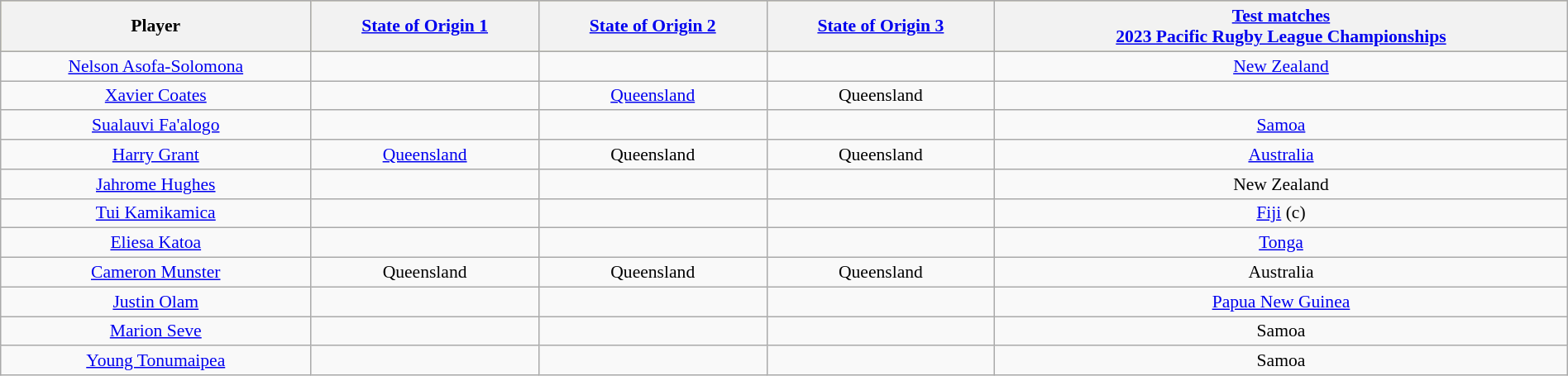<table class="wikitable"  style="text-align: center; width:100%; font-size:90%;">
<tr style="background:#bdb76b;">
<th>Player</th>
<th><a href='#'>State of Origin 1</a></th>
<th><a href='#'>State of Origin 2</a></th>
<th><a href='#'>State of Origin 3</a></th>
<th><a href='#'>Test matches</a><br><a href='#'>2023 Pacific Rugby League Championships</a></th>
</tr>
<tr>
<td><a href='#'>Nelson Asofa-Solomona</a></td>
<td></td>
<td></td>
<td></td>
<td><a href='#'>New Zealand</a></td>
</tr>
<tr>
<td><a href='#'>Xavier Coates</a></td>
<td></td>
<td><a href='#'>Queensland</a></td>
<td>Queensland</td>
<td></td>
</tr>
<tr>
<td><a href='#'>Sualauvi Fa'alogo</a></td>
<td></td>
<td></td>
<td></td>
<td><a href='#'>Samoa</a></td>
</tr>
<tr>
<td><a href='#'>Harry Grant</a></td>
<td><a href='#'>Queensland</a></td>
<td>Queensland</td>
<td>Queensland</td>
<td><a href='#'>Australia</a></td>
</tr>
<tr>
<td><a href='#'>Jahrome Hughes</a></td>
<td></td>
<td></td>
<td></td>
<td>New Zealand</td>
</tr>
<tr>
<td><a href='#'>Tui Kamikamica</a></td>
<td></td>
<td></td>
<td></td>
<td><a href='#'>Fiji</a> (c)</td>
</tr>
<tr>
<td><a href='#'>Eliesa Katoa</a></td>
<td></td>
<td></td>
<td></td>
<td><a href='#'>Tonga</a></td>
</tr>
<tr>
<td><a href='#'>Cameron Munster</a></td>
<td>Queensland</td>
<td>Queensland</td>
<td>Queensland</td>
<td>Australia</td>
</tr>
<tr>
<td><a href='#'>Justin Olam</a></td>
<td></td>
<td></td>
<td></td>
<td><a href='#'>Papua New Guinea</a></td>
</tr>
<tr>
<td><a href='#'>Marion Seve</a></td>
<td></td>
<td></td>
<td></td>
<td>Samoa</td>
</tr>
<tr>
<td><a href='#'>Young Tonumaipea</a></td>
<td></td>
<td></td>
<td></td>
<td>Samoa</td>
</tr>
</table>
